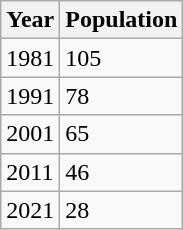<table class=wikitable>
<tr>
<th>Year</th>
<th>Population</th>
</tr>
<tr>
<td>1981</td>
<td>105</td>
</tr>
<tr>
<td>1991</td>
<td>78</td>
</tr>
<tr>
<td>2001</td>
<td>65</td>
</tr>
<tr>
<td>2011</td>
<td>46</td>
</tr>
<tr>
<td>2021</td>
<td>28</td>
</tr>
</table>
